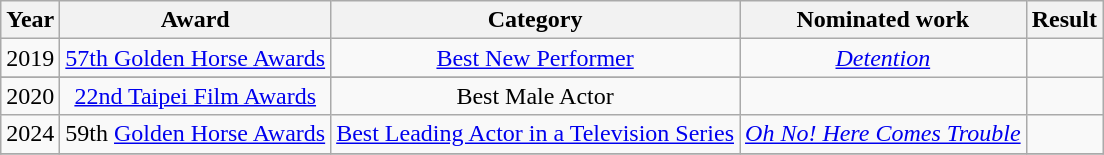<table class="wikitable sortable">
<tr align=center>
<th>Year</th>
<th>Award</th>
<th>Category</th>
<th>Nominated work</th>
<th>Result</th>
</tr>
<tr align=center>
<td>2019</td>
<td><a href='#'>57th Golden Horse Awards</a></td>
<td><a href='#'>Best New Performer</a></td>
<td rowspan="2"><em><a href='#'>Detention</a></em></td>
<td></td>
</tr>
<tr>
</tr>
<tr align=center>
<td>2020</td>
<td><a href='#'> 22nd Taipei Film Awards</a></td>
<td>Best Male Actor</td>
<td></td>
</tr>
<tr align=center>
<td>2024</td>
<td>59th <a href='#'>Golden Horse Awards</a></td>
<td><a href='#'>Best Leading Actor in a Television Series</a></td>
<td rowspan="1"><em><a href='#'>Oh No! Here Comes Trouble</a></em></td>
<td></td>
</tr>
<tr>
</tr>
</table>
